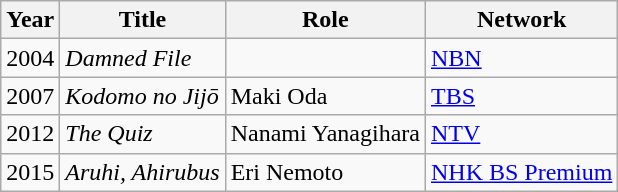<table class="wikitable">
<tr>
<th>Year</th>
<th>Title</th>
<th>Role</th>
<th>Network</th>
</tr>
<tr>
<td>2004</td>
<td><em>Damned File</em></td>
<td></td>
<td><a href='#'>NBN</a></td>
</tr>
<tr>
<td>2007</td>
<td><em>Kodomo no Jijō</em></td>
<td>Maki Oda</td>
<td><a href='#'>TBS</a></td>
</tr>
<tr>
<td>2012</td>
<td><em>The Quiz</em></td>
<td>Nanami Yanagihara</td>
<td><a href='#'>NTV</a></td>
</tr>
<tr>
<td>2015</td>
<td><em>Aruhi, Ahirubus</em></td>
<td>Eri Nemoto</td>
<td><a href='#'>NHK BS Premium</a></td>
</tr>
</table>
